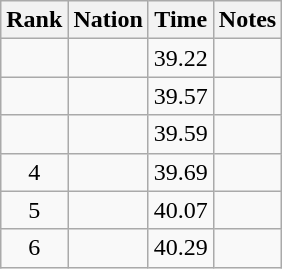<table class="wikitable sortable" style="text-align:center">
<tr>
<th>Rank</th>
<th>Nation</th>
<th>Time</th>
<th>Notes</th>
</tr>
<tr>
<td></td>
<td align=left></td>
<td>39.22</td>
<td></td>
</tr>
<tr>
<td></td>
<td align=left></td>
<td>39.57</td>
<td></td>
</tr>
<tr>
<td></td>
<td align=left></td>
<td>39.59</td>
<td></td>
</tr>
<tr>
<td>4</td>
<td align=left></td>
<td>39.69</td>
<td></td>
</tr>
<tr>
<td>5</td>
<td align=left></td>
<td>40.07</td>
<td></td>
</tr>
<tr>
<td>6</td>
<td align=left></td>
<td>40.29</td>
<td></td>
</tr>
</table>
